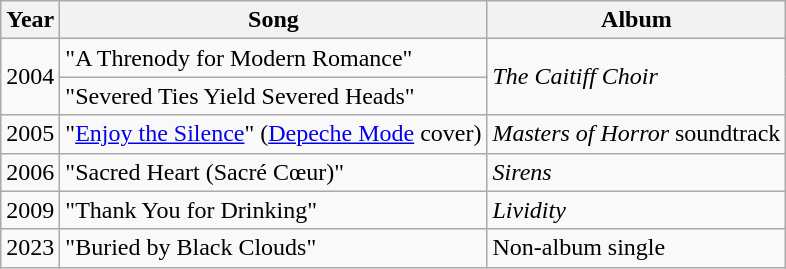<table class="wikitable">
<tr>
<th>Year</th>
<th>Song</th>
<th>Album</th>
</tr>
<tr>
<td rowspan="2">2004</td>
<td>"A Threnody for Modern Romance"</td>
<td rowspan="2"><em>The Caitiff Choir</em></td>
</tr>
<tr>
<td>"Severed Ties Yield Severed Heads"</td>
</tr>
<tr>
<td>2005</td>
<td>"<a href='#'>Enjoy the Silence</a>" (<a href='#'>Depeche Mode</a> cover)</td>
<td><em>Masters of Horror</em> soundtrack</td>
</tr>
<tr>
<td>2006</td>
<td>"Sacred Heart (Sacré Cœur)"</td>
<td><em>Sirens</em></td>
</tr>
<tr>
<td>2009</td>
<td>"Thank You for Drinking"</td>
<td><em>Lividity</em></td>
</tr>
<tr>
<td>2023</td>
<td>"Buried by Black Clouds"</td>
<td>Non-album single</td>
</tr>
</table>
